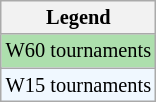<table class="wikitable" style="font-size:85%;">
<tr>
<th>Legend</th>
</tr>
<tr style="background:#addfad;">
<td>W60 tournaments</td>
</tr>
<tr style="background:#f0f8ff;">
<td>W15 tournaments</td>
</tr>
</table>
